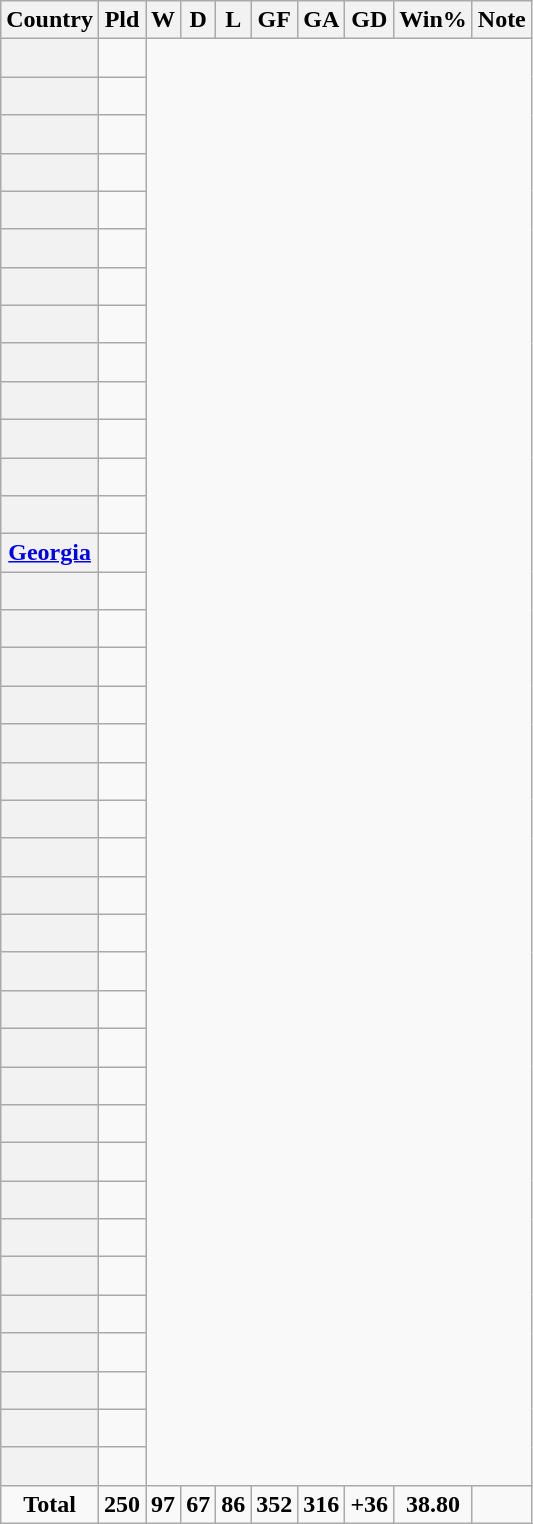<table class="wikitable sortable plainrowheaders" style="text-align:center">
<tr>
<th scope="col">Country</th>
<th scope="col">Pld</th>
<th scope="col">W</th>
<th scope="col">D</th>
<th scope="col">L</th>
<th scope="col">GF</th>
<th scope="col">GA</th>
<th scope="col">GD</th>
<th scope="col">Win%</th>
<th scope="col">Note</th>
</tr>
<tr>
<th scope="row" align=left><br></th>
<td></td>
</tr>
<tr>
<th scope="row" align=left><br></th>
<td></td>
</tr>
<tr>
<th scope="row" align=left><br></th>
<td></td>
</tr>
<tr>
<th scope="row" align=left><br></th>
<td></td>
</tr>
<tr>
<th scope="row" align=left><br></th>
<td></td>
</tr>
<tr>
<th scope="row" align=left><br></th>
<td></td>
</tr>
<tr>
<th scope="row" align=left><br></th>
<td></td>
</tr>
<tr>
<th scope="row" align=left><br></th>
<td></td>
</tr>
<tr>
<th scope="row" align=left><br></th>
<td></td>
</tr>
<tr>
<th scope="row" align=left><br></th>
<td></td>
</tr>
<tr>
<th scope="row" align=left><br></th>
<td></td>
</tr>
<tr>
<th scope="row" align=left><br></th>
<td></td>
</tr>
<tr>
<th scope="row" align=left><br></th>
<td></td>
</tr>
<tr>
<th scope="row" align=left> <a href='#'>Georgia</a><br></th>
<td></td>
</tr>
<tr>
<th scope="row" align=left><br></th>
<td></td>
</tr>
<tr>
<th scope="row" align=left><br></th>
<td></td>
</tr>
<tr>
<th scope="row" align=left><br></th>
<td></td>
</tr>
<tr>
<th scope="row" align=left><br></th>
<td></td>
</tr>
<tr>
<th scope="row" align=left><br></th>
<td></td>
</tr>
<tr>
<th scope="row" align=left><br></th>
<td></td>
</tr>
<tr>
<th scope="row" align=left><br></th>
<td></td>
</tr>
<tr>
<th scope="row" align=left><br></th>
<td></td>
</tr>
<tr>
<th scope="row" align=left><br></th>
<td></td>
</tr>
<tr>
<th scope="row" align=left><br></th>
<td></td>
</tr>
<tr>
<th scope="row" align=left><br></th>
<td></td>
</tr>
<tr>
<th scope="row" align=left><br></th>
<td></td>
</tr>
<tr>
<th scope="row" align=left><br></th>
<td></td>
</tr>
<tr>
<th scope="row" align=left><br></th>
<td></td>
</tr>
<tr>
<th scope="row" align=left><br></th>
<td></td>
</tr>
<tr>
<th scope="row" align=left><br></th>
<td></td>
</tr>
<tr>
<th scope="row" align=left><br></th>
<td></td>
</tr>
<tr>
<th scope="row" align=left><br></th>
<td></td>
</tr>
<tr>
<th scope="row" align=left><br></th>
<td></td>
</tr>
<tr>
<th scope="row" align=left><br></th>
<td></td>
</tr>
<tr>
<th scope="row" align=left><br></th>
<td></td>
</tr>
<tr>
<th scope="row" align=left><br></th>
<td></td>
</tr>
<tr>
<th scope="row" align=left><br></th>
<td></td>
</tr>
<tr>
<th scope="row" align=left><br></th>
<td></td>
</tr>
<tr>
<td><strong>Total</strong></td>
<td><strong>250</strong></td>
<td><strong>97</strong></td>
<td><strong>67</strong></td>
<td><strong>86</strong></td>
<td><strong>352</strong></td>
<td><strong>316</strong></td>
<td><strong>+36</strong></td>
<td><strong>38.80</strong></td>
<td></td>
</tr>
</table>
